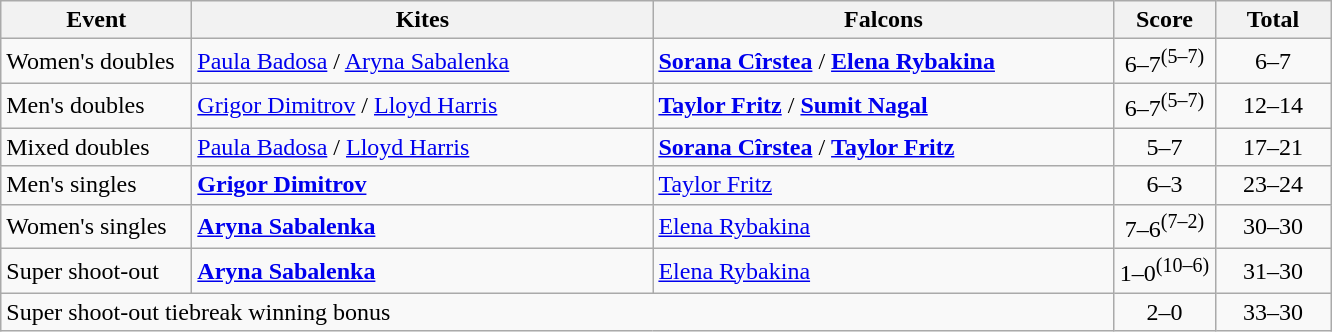<table class="wikitable nowrap">
<tr>
<th width=120>Event</th>
<th width=300>Kites</th>
<th width=300>Falcons</th>
<th width=60>Score</th>
<th width=70>Total</th>
</tr>
<tr>
<td>Women's doubles</td>
<td> <a href='#'>Paula Badosa</a> /  <a href='#'>Aryna Sabalenka</a></td>
<td><strong> <a href='#'>Sorana Cîrstea</a></strong> / <strong> <a href='#'>Elena Rybakina</a></strong></td>
<td align="center">6–7<sup>(5–7)</sup></td>
<td align="center">6–7</td>
</tr>
<tr>
<td>Men's doubles</td>
<td> <a href='#'>Grigor Dimitrov</a> /  <a href='#'>Lloyd Harris</a></td>
<td><strong> <a href='#'>Taylor Fritz</a></strong> / <strong> <a href='#'>Sumit Nagal</a></strong></td>
<td align="center">6–7<sup>(5–7)</sup></td>
<td align="center">12–14</td>
</tr>
<tr>
<td>Mixed doubles</td>
<td> <a href='#'>Paula Badosa</a> /  <a href='#'>Lloyd Harris</a></td>
<td><strong> <a href='#'>Sorana Cîrstea</a></strong> / <strong> <a href='#'>Taylor Fritz</a></strong></td>
<td align="center">5–7</td>
<td align="center">17–21</td>
</tr>
<tr>
<td>Men's singles</td>
<td><strong> <a href='#'>Grigor Dimitrov</a></strong></td>
<td> <a href='#'>Taylor Fritz</a></td>
<td align="center">6–3</td>
<td align="center">23–24</td>
</tr>
<tr>
<td>Women's singles</td>
<td><strong> <a href='#'>Aryna Sabalenka</a></strong></td>
<td> <a href='#'>Elena Rybakina</a></td>
<td align="center">7–6<sup>(7–2)</sup></td>
<td align="center">30–30</td>
</tr>
<tr>
<td>Super shoot-out</td>
<td><strong> <a href='#'>Aryna Sabalenka</a></strong></td>
<td> <a href='#'>Elena Rybakina</a></td>
<td align="center">1–0<sup>(10–6)</sup></td>
<td align="center">31–30</td>
</tr>
<tr>
<td colspan=3>Super shoot-out tiebreak winning bonus</td>
<td align="center">2–0</td>
<td align="center">33–30</td>
</tr>
</table>
